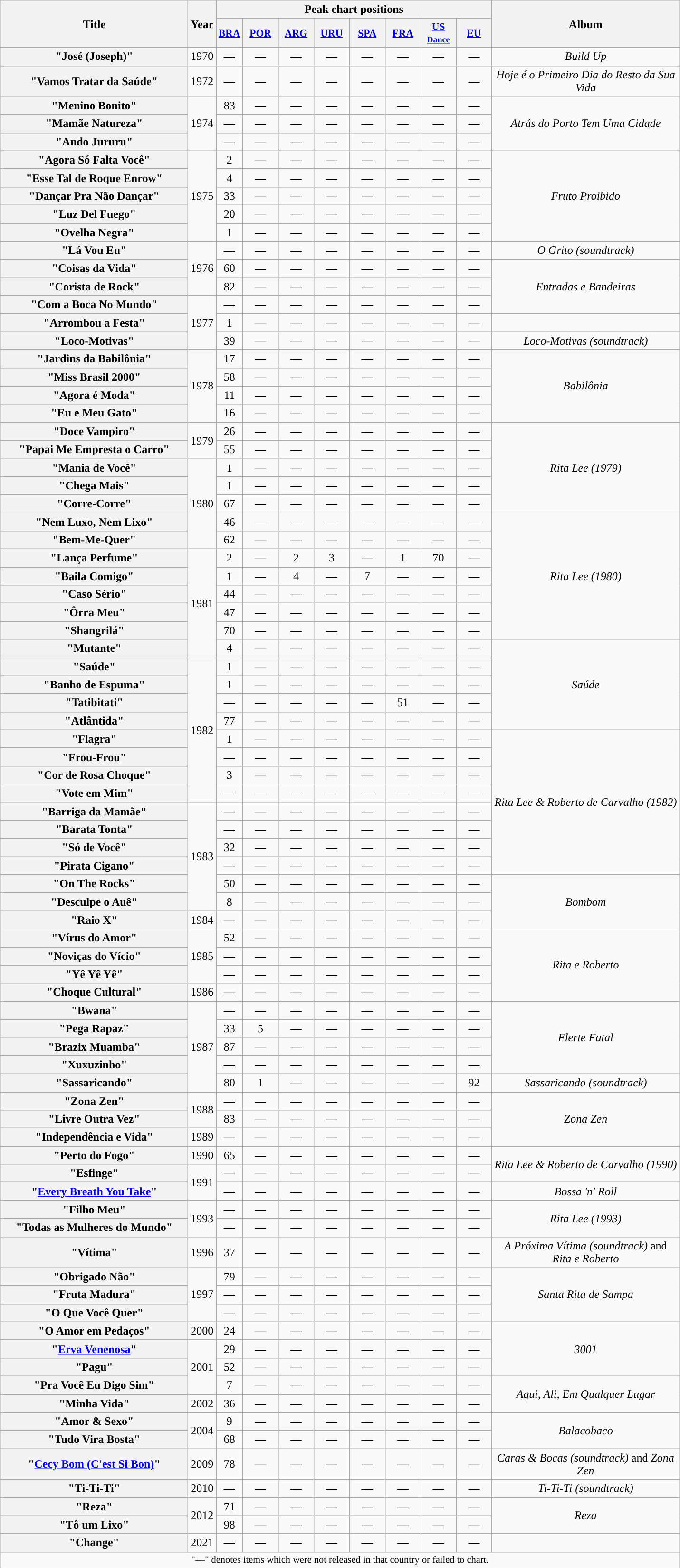<table class="wikitable plainrowheaders" style="text-align:center;">
<tr>
<th scope="col" rowspan="2" style="width:16em;">Title</th>
<th scope="col" rowspan="2" style="width:1em;">Year</th>
<th scope="col" colspan="8">Peak chart positions</th>
<th scope="col" rowspan="2" style="width:16em;">Album</th>
</tr>
<tr>
<th scope="col" style="width:1em;font-size:90%;"><a href='#'>BRA</a> <br></th>
<th scope="col" style="width:3em;font-size:90%;"><a href='#'>POR</a></th>
<th scope="col" style="width:3em;font-size:90%;"><a href='#'>ARG</a><br></th>
<th scope="col" style="width:3em;font-size:90%;"><a href='#'>URU</a><br></th>
<th scope="col" style="width:3em;font-size:90%;"><a href='#'>SPA</a></th>
<th scope="col" style="width:3em;font-size:90%;"><a href='#'>FRA</a><br></th>
<th scope="col" style="width:3em;font-size:90%;"><a href='#'>US<br><small>Dance</small></a></th>
<th scope="col" style="width:3em;font-size:90%;"><a href='#'>EU</a></th>
</tr>
<tr>
<th scope="row">"José (Joseph)"</th>
<td>1970</td>
<td>—</td>
<td>—</td>
<td>—</td>
<td>—</td>
<td>—</td>
<td>—</td>
<td>—</td>
<td>—</td>
<td><em>Build Up</em></td>
</tr>
<tr>
<th scope="row">"Vamos Tratar da Saúde"</th>
<td>1972</td>
<td>—</td>
<td>—</td>
<td>—</td>
<td>—</td>
<td>—</td>
<td>—</td>
<td>—</td>
<td>—</td>
<td><em>Hoje é o Primeiro Dia do Resto da Sua Vida</em></td>
</tr>
<tr>
<th scope="row">"Menino Bonito"</th>
<td rowspan="3">1974</td>
<td>83</td>
<td>—</td>
<td>—</td>
<td>—</td>
<td>—</td>
<td>—</td>
<td>—</td>
<td>—</td>
<td rowspan="3"><em>Atrás do Porto Tem Uma Cidade</em></td>
</tr>
<tr>
<th scope="row">"Mamãe Natureza"</th>
<td>—</td>
<td>—</td>
<td>—</td>
<td>—</td>
<td>—</td>
<td>—</td>
<td>—</td>
<td>—</td>
</tr>
<tr>
<th scope="row">"Ando Jururu"</th>
<td>—</td>
<td>—</td>
<td>—</td>
<td>—</td>
<td>—</td>
<td>—</td>
<td>—</td>
<td>—</td>
</tr>
<tr>
<th scope="row">"Agora Só Falta Você"</th>
<td rowspan="5">1975</td>
<td>2</td>
<td>—</td>
<td>—</td>
<td>—</td>
<td>—</td>
<td>—</td>
<td>—</td>
<td>—</td>
<td rowspan="5"><em>Fruto Proibido</em></td>
</tr>
<tr>
<th scope="row">"Esse Tal de Roque Enrow"</th>
<td>4</td>
<td>—</td>
<td>—</td>
<td>—</td>
<td>—</td>
<td>—</td>
<td>—</td>
<td>—</td>
</tr>
<tr>
<th scope="row">"Dançar Pra Não Dançar"</th>
<td>33</td>
<td>—</td>
<td>—</td>
<td>—</td>
<td>—</td>
<td>—</td>
<td>—</td>
<td>—</td>
</tr>
<tr>
<th scope="row">"Luz Del Fuego"</th>
<td>20</td>
<td>—</td>
<td>—</td>
<td>—</td>
<td>—</td>
<td>—</td>
<td>—</td>
<td>—</td>
</tr>
<tr>
<th scope="row">"Ovelha Negra"</th>
<td>1</td>
<td>—</td>
<td>—</td>
<td>—</td>
<td>—</td>
<td>—</td>
<td>—</td>
<td>—</td>
</tr>
<tr>
<th scope="row">"Lá Vou Eu"</th>
<td rowspan="3">1976</td>
<td>—</td>
<td>—</td>
<td>—</td>
<td>—</td>
<td>—</td>
<td>—</td>
<td>—</td>
<td>—</td>
<td><em>O Grito (soundtrack)</em></td>
</tr>
<tr>
<th scope="row">"Coisas da Vida"</th>
<td>60</td>
<td>—</td>
<td>—</td>
<td>—</td>
<td>—</td>
<td>—</td>
<td>—</td>
<td>—</td>
<td rowspan="3"><em>Entradas e Bandeiras</em></td>
</tr>
<tr>
<th scope="row">"Corista de Rock"</th>
<td>82</td>
<td>—</td>
<td>—</td>
<td>—</td>
<td>—</td>
<td>—</td>
<td>—</td>
<td>—</td>
</tr>
<tr>
<th scope="row">"Com a Boca No Mundo"</th>
<td rowspan="3">1977</td>
<td>—</td>
<td>—</td>
<td>—</td>
<td>—</td>
<td>—</td>
<td>—</td>
<td>—</td>
<td>—</td>
</tr>
<tr>
<th scope="row">"Arrombou a Festa"</th>
<td>1</td>
<td>—</td>
<td>—</td>
<td>—</td>
<td>—</td>
<td>—</td>
<td>—</td>
<td>—</td>
<td></td>
</tr>
<tr>
<th scope="row">"Loco-Motivas"</th>
<td>39</td>
<td>—</td>
<td>—</td>
<td>—</td>
<td>—</td>
<td>—</td>
<td>—</td>
<td>—</td>
<td><em>Loco-Motivas (soundtrack)</em></td>
</tr>
<tr>
<th scope="row">"Jardins da Babilônia"</th>
<td rowspan="4">1978</td>
<td>17</td>
<td>—</td>
<td>—</td>
<td>—</td>
<td>—</td>
<td>—</td>
<td>—</td>
<td>—</td>
<td rowspan="4"><em>Babilônia</em></td>
</tr>
<tr>
<th scope="row">"Miss Brasil 2000"</th>
<td>58</td>
<td>—</td>
<td>—</td>
<td>—</td>
<td>—</td>
<td>—</td>
<td>—</td>
<td>—</td>
</tr>
<tr>
<th scope="row">"Agora é Moda"</th>
<td>11</td>
<td>—</td>
<td>—</td>
<td>—</td>
<td>—</td>
<td>—</td>
<td>—</td>
<td>—</td>
</tr>
<tr>
<th scope="row">"Eu e Meu Gato"</th>
<td>16</td>
<td>—</td>
<td>—</td>
<td>—</td>
<td>—</td>
<td>—</td>
<td>—</td>
<td>—</td>
</tr>
<tr>
<th scope="row">"Doce Vampiro"</th>
<td rowspan="2">1979</td>
<td>26</td>
<td>—</td>
<td>—</td>
<td>—</td>
<td>—</td>
<td>—</td>
<td>—</td>
<td>—</td>
<td rowspan="5"><em>Rita Lee (1979)</em></td>
</tr>
<tr>
<th scope="row">"Papai Me Empresta o Carro"</th>
<td>55</td>
<td>—</td>
<td>—</td>
<td>—</td>
<td>—</td>
<td>—</td>
<td>—</td>
<td>—</td>
</tr>
<tr>
<th scope="row">"Mania de Você"</th>
<td rowspan="5">1980</td>
<td>1</td>
<td>—</td>
<td>—</td>
<td>—</td>
<td>—</td>
<td>—</td>
<td>—</td>
<td>—</td>
</tr>
<tr>
<th scope="row">"Chega Mais"</th>
<td>1</td>
<td>—</td>
<td>—</td>
<td>—</td>
<td>—</td>
<td>—</td>
<td>—</td>
<td>—</td>
</tr>
<tr>
<th scope="row">"Corre-Corre"</th>
<td>67</td>
<td>—</td>
<td>—</td>
<td>—</td>
<td>—</td>
<td>—</td>
<td>—</td>
<td>—</td>
</tr>
<tr>
<th scope="row">"Nem Luxo, Nem Lixo"</th>
<td>46</td>
<td>—</td>
<td>—</td>
<td>—</td>
<td>—</td>
<td>—</td>
<td>—</td>
<td>—</td>
<td rowspan="7"><em>Rita Lee (1980)</em></td>
</tr>
<tr>
<th scope="row">"Bem-Me-Quer"</th>
<td>62</td>
<td>—</td>
<td>—</td>
<td>—</td>
<td>—</td>
<td>—</td>
<td>—</td>
<td>—</td>
</tr>
<tr>
<th scope="row">"Lança Perfume"</th>
<td rowspan="6">1981</td>
<td>2</td>
<td>—</td>
<td>2</td>
<td>3</td>
<td>—</td>
<td>1</td>
<td>70</td>
<td>—</td>
</tr>
<tr>
<th scope="row">"Baila Comigo"</th>
<td>1</td>
<td>—</td>
<td>4</td>
<td>—</td>
<td>7</td>
<td>—</td>
<td>—</td>
<td>—</td>
</tr>
<tr>
<th scope="row">"Caso Sério"</th>
<td>44</td>
<td>—</td>
<td>—</td>
<td>—</td>
<td>—</td>
<td>—</td>
<td>—</td>
<td>—</td>
</tr>
<tr>
<th scope="row">"Ôrra Meu"</th>
<td>47</td>
<td>—</td>
<td>—</td>
<td>—</td>
<td>—</td>
<td>—</td>
<td>—</td>
<td>—</td>
</tr>
<tr>
<th scope="row">"Shangrilá"</th>
<td>70</td>
<td>—</td>
<td>—</td>
<td>—</td>
<td>—</td>
<td>—</td>
<td>—</td>
<td>—</td>
</tr>
<tr>
<th scope="row">"Mutante"</th>
<td>4</td>
<td>—</td>
<td>—</td>
<td>—</td>
<td>—</td>
<td>—</td>
<td>—</td>
<td>—</td>
<td rowspan="5"><em>Saúde</em></td>
</tr>
<tr>
<th scope="row">"Saúde"</th>
<td rowspan="8">1982</td>
<td>1</td>
<td>—</td>
<td>—</td>
<td>—</td>
<td>—</td>
<td>—</td>
<td>—</td>
<td>—</td>
</tr>
<tr>
<th scope="row">"Banho de Espuma"</th>
<td>1</td>
<td>—</td>
<td>—</td>
<td>—</td>
<td>—</td>
<td>—</td>
<td>—</td>
<td>—</td>
</tr>
<tr>
<th scope="row">"Tatibitati"</th>
<td>—</td>
<td>—</td>
<td>—</td>
<td>—</td>
<td>—</td>
<td>51</td>
<td>—</td>
<td>—</td>
</tr>
<tr>
<th scope="row">"Atlântida"</th>
<td>77</td>
<td>—</td>
<td>—</td>
<td>—</td>
<td>—</td>
<td>—</td>
<td>—</td>
<td>—</td>
</tr>
<tr>
<th scope="row">"Flagra"</th>
<td>1</td>
<td>—</td>
<td>—</td>
<td>—</td>
<td>—</td>
<td>—</td>
<td>—</td>
<td>—</td>
<td rowspan="8"><em>Rita Lee & Roberto de Carvalho (1982)</em></td>
</tr>
<tr>
<th scope="row">"Frou-Frou"</th>
<td>—</td>
<td>—</td>
<td>—</td>
<td>—</td>
<td>—</td>
<td>—</td>
<td>—</td>
<td>—</td>
</tr>
<tr>
<th scope="row">"Cor de Rosa Choque"</th>
<td>3</td>
<td>—</td>
<td>—</td>
<td>—</td>
<td>—</td>
<td>—</td>
<td>—</td>
<td>—</td>
</tr>
<tr>
<th scope="row">"Vote em Mim"</th>
<td>—</td>
<td>—</td>
<td>—</td>
<td>—</td>
<td>—</td>
<td>—</td>
<td>—</td>
<td>—</td>
</tr>
<tr>
<th scope="row">"Barriga da Mamãe"</th>
<td rowspan="6">1983</td>
<td>—</td>
<td>—</td>
<td>—</td>
<td>—</td>
<td>—</td>
<td>—</td>
<td>—</td>
<td>—</td>
</tr>
<tr>
<th scope="row">"Barata Tonta"</th>
<td>—</td>
<td>—</td>
<td>—</td>
<td>—</td>
<td>—</td>
<td>—</td>
<td>—</td>
<td>—</td>
</tr>
<tr>
<th scope="row">"Só de Você"</th>
<td>32</td>
<td>—</td>
<td>—</td>
<td>—</td>
<td>—</td>
<td>—</td>
<td>—</td>
<td>—</td>
</tr>
<tr>
<th scope="row">"Pirata Cigano"</th>
<td>—</td>
<td>—</td>
<td>—</td>
<td>—</td>
<td>—</td>
<td>—</td>
<td>—</td>
<td>—</td>
</tr>
<tr>
<th scope="row">"On The Rocks"</th>
<td>50</td>
<td>—</td>
<td>—</td>
<td>—</td>
<td>—</td>
<td>—</td>
<td>—</td>
<td>—</td>
<td rowspan="3"><em>Bombom</em></td>
</tr>
<tr>
<th scope="row">"Desculpe o Auê"</th>
<td>8</td>
<td>—</td>
<td>—</td>
<td>—</td>
<td>—</td>
<td>—</td>
<td>—</td>
<td>—</td>
</tr>
<tr>
<th scope="row">"Raio X"</th>
<td>1984</td>
<td>—</td>
<td>—</td>
<td>—</td>
<td>—</td>
<td>—</td>
<td>—</td>
<td>—</td>
<td>—</td>
</tr>
<tr>
<th scope="row">"Vírus do Amor"</th>
<td rowspan="3">1985</td>
<td>52</td>
<td>—</td>
<td>—</td>
<td>—</td>
<td>—</td>
<td>—</td>
<td>—</td>
<td>—</td>
<td rowspan="4"><em>Rita e Roberto</em></td>
</tr>
<tr>
<th scope="row">"Noviças do Vício"</th>
<td>—</td>
<td>—</td>
<td>—</td>
<td>—</td>
<td>—</td>
<td>—</td>
<td>—</td>
<td>—</td>
</tr>
<tr>
<th scope="row">"Yê Yê Yê"</th>
<td>—</td>
<td>—</td>
<td>—</td>
<td>—</td>
<td>—</td>
<td>—</td>
<td>—</td>
<td>—</td>
</tr>
<tr>
<th scope="row">"Choque Cultural"</th>
<td>1986</td>
<td>—</td>
<td>—</td>
<td>—</td>
<td>—</td>
<td>—</td>
<td>—</td>
<td>—</td>
<td>—</td>
</tr>
<tr>
<th scope="row">"Bwana"</th>
<td rowspan="5">1987</td>
<td>—</td>
<td>—</td>
<td>—</td>
<td>—</td>
<td>—</td>
<td>—</td>
<td>—</td>
<td>—</td>
<td rowspan="4"><em>Flerte Fatal</em></td>
</tr>
<tr>
<th scope="row">"Pega Rapaz"</th>
<td>33</td>
<td>5</td>
<td>—</td>
<td>—</td>
<td>—</td>
<td>—</td>
<td>—</td>
<td>—</td>
</tr>
<tr>
<th scope="row">"Brazix Muamba"</th>
<td>87</td>
<td>—</td>
<td>—</td>
<td>—</td>
<td>—</td>
<td>—</td>
<td>—</td>
<td>—</td>
</tr>
<tr>
<th scope="row">"Xuxuzinho"</th>
<td>—</td>
<td>—</td>
<td>—</td>
<td>—</td>
<td>—</td>
<td>—</td>
<td>—</td>
<td>—</td>
</tr>
<tr>
<th scope="row">"Sassaricando"</th>
<td>80</td>
<td>1</td>
<td>—</td>
<td>—</td>
<td>—</td>
<td>—</td>
<td>—</td>
<td>92</td>
<td><em>Sassaricando (soundtrack)</em></td>
</tr>
<tr>
<th scope="row">"Zona Zen"</th>
<td rowspan="2">1988</td>
<td>—</td>
<td>—</td>
<td>—</td>
<td>—</td>
<td>—</td>
<td>—</td>
<td>—</td>
<td>—</td>
<td rowspan="3"><em>Zona Zen</em></td>
</tr>
<tr>
<th scope="row">"Livre Outra Vez"</th>
<td>83</td>
<td>—</td>
<td>—</td>
<td>—</td>
<td>—</td>
<td>—</td>
<td>—</td>
<td>—</td>
</tr>
<tr>
<th scope="row">"Independência e Vida"</th>
<td>1989</td>
<td>—</td>
<td>—</td>
<td>—</td>
<td>—</td>
<td>—</td>
<td>—</td>
<td>—</td>
<td>—</td>
</tr>
<tr>
<th scope="row">"Perto do Fogo"</th>
<td>1990</td>
<td>65</td>
<td>—</td>
<td>—</td>
<td>—</td>
<td>—</td>
<td>—</td>
<td>—</td>
<td>—</td>
<td rowspan="2"><em>Rita Lee & Roberto de Carvalho (1990)</em></td>
</tr>
<tr>
<th scope="row">"Esfinge"</th>
<td rowspan="2">1991</td>
<td>—</td>
<td>—</td>
<td>—</td>
<td>—</td>
<td>—</td>
<td>—</td>
<td>—</td>
<td>—</td>
</tr>
<tr>
<th scope="row">"<a href='#'>Every Breath You Take</a>"</th>
<td>—</td>
<td>—</td>
<td>—</td>
<td>—</td>
<td>—</td>
<td>—</td>
<td>—</td>
<td>—</td>
<td><em>Bossa 'n' Roll</em></td>
</tr>
<tr>
<th scope="row">"Filho Meu"</th>
<td rowspan="2">1993</td>
<td>—</td>
<td>—</td>
<td>—</td>
<td>—</td>
<td>—</td>
<td>—</td>
<td>—</td>
<td>—</td>
<td rowspan="2"><em>Rita Lee (1993)</em></td>
</tr>
<tr>
<th scope="row">"Todas as Mulheres do Mundo"</th>
<td>—</td>
<td>—</td>
<td>—</td>
<td>—</td>
<td>—</td>
<td>—</td>
<td>—</td>
<td>—</td>
</tr>
<tr>
<th scope="row">"Vítima"</th>
<td>1996</td>
<td>37</td>
<td>—</td>
<td>—</td>
<td>—</td>
<td>—</td>
<td>—</td>
<td>—</td>
<td>—</td>
<td><em>A Próxima Vítima (soundtrack)</em> and <em>Rita e Roberto</em></td>
</tr>
<tr>
<th scope="row">"Obrigado Não"</th>
<td rowspan="3">1997</td>
<td>79</td>
<td>—</td>
<td>—</td>
<td>—</td>
<td>—</td>
<td>—</td>
<td>—</td>
<td>—</td>
<td rowspan="3"><em>Santa Rita de Sampa</em></td>
</tr>
<tr>
<th scope="row">"Fruta Madura"</th>
<td>—</td>
<td>—</td>
<td>—</td>
<td>—</td>
<td>—</td>
<td>—</td>
<td>—</td>
<td>—</td>
</tr>
<tr>
<th scope="row">"O Que Você Quer"</th>
<td>—</td>
<td>—</td>
<td>—</td>
<td>—</td>
<td>—</td>
<td>—</td>
<td>—</td>
<td>—</td>
</tr>
<tr>
<th scope="row">"O Amor em Pedaços"<br></th>
<td>2000</td>
<td>24</td>
<td>—</td>
<td>—</td>
<td>—</td>
<td>—</td>
<td>—</td>
<td>—</td>
<td>—</td>
<td rowspan="3"><em>3001</em></td>
</tr>
<tr>
<th scope="row">"<a href='#'>Erva Venenosa</a>"</th>
<td rowspan="3">2001</td>
<td>29</td>
<td>—</td>
<td>—</td>
<td>—</td>
<td>—</td>
<td>—</td>
<td>—</td>
<td>—</td>
</tr>
<tr>
<th scope="row">"Pagu"<br></th>
<td>52</td>
<td>—</td>
<td>—</td>
<td>—</td>
<td>—</td>
<td>—</td>
<td>—</td>
<td>—</td>
</tr>
<tr>
<th scope="row">"Pra Você Eu Digo Sim"</th>
<td>7</td>
<td>—</td>
<td>—</td>
<td>—</td>
<td>—</td>
<td>—</td>
<td>—</td>
<td>—</td>
<td rowspan="2"><em>Aqui, Ali, Em Qualquer Lugar</em></td>
</tr>
<tr>
<th scope="row">"Minha Vida"</th>
<td>2002</td>
<td>36</td>
<td>—</td>
<td>—</td>
<td>—</td>
<td>—</td>
<td>—</td>
<td>—</td>
<td>—</td>
</tr>
<tr>
<th scope="row">"Amor & Sexo"</th>
<td rowspan="2">2004</td>
<td>9</td>
<td>—</td>
<td>—</td>
<td>—</td>
<td>—</td>
<td>—</td>
<td>—</td>
<td>—</td>
<td rowspan="2"><em>Balacobaco</em></td>
</tr>
<tr>
<th scope="row">"Tudo Vira Bosta"</th>
<td>68</td>
<td>—</td>
<td>—</td>
<td>—</td>
<td>—</td>
<td>—</td>
<td>—</td>
<td>—</td>
</tr>
<tr>
<th scope="row">"<a href='#'>Cecy Bom (C'est Si Bon)</a>"</th>
<td>2009</td>
<td>78</td>
<td>—</td>
<td>—</td>
<td>—</td>
<td>—</td>
<td>—</td>
<td>—</td>
<td>—</td>
<td><em>Caras & Bocas (soundtrack)</em> and <em>Zona Zen</em></td>
</tr>
<tr>
<th scope="row">"Ti-Ti-Ti"</th>
<td>2010</td>
<td>—</td>
<td>—</td>
<td>—</td>
<td>—</td>
<td>—</td>
<td>—</td>
<td>—</td>
<td>—</td>
<td><em>Ti-Ti-Ti (soundtrack)</em></td>
</tr>
<tr>
<th scope="row">"Reza"</th>
<td rowspan="2">2012</td>
<td>71</td>
<td>—</td>
<td>—</td>
<td>—</td>
<td>—</td>
<td>—</td>
<td>—</td>
<td>—</td>
<td rowspan="2"><em>Reza</em></td>
</tr>
<tr>
<th scope="row">"Tô um Lixo"</th>
<td>98</td>
<td>—</td>
<td>—</td>
<td>—</td>
<td>—</td>
<td>—</td>
<td>—</td>
<td>—</td>
</tr>
<tr>
<th scope="row">"Change"<br></th>
<td>2021</td>
<td>—</td>
<td>—</td>
<td>—</td>
<td>—</td>
<td>—</td>
<td>—</td>
<td>—</td>
<td>—</td>
<td></td>
</tr>
<tr>
<td colspan="15" style="font-size:85%;">"—" denotes items which were not released in that country or failed to chart.</td>
</tr>
</table>
